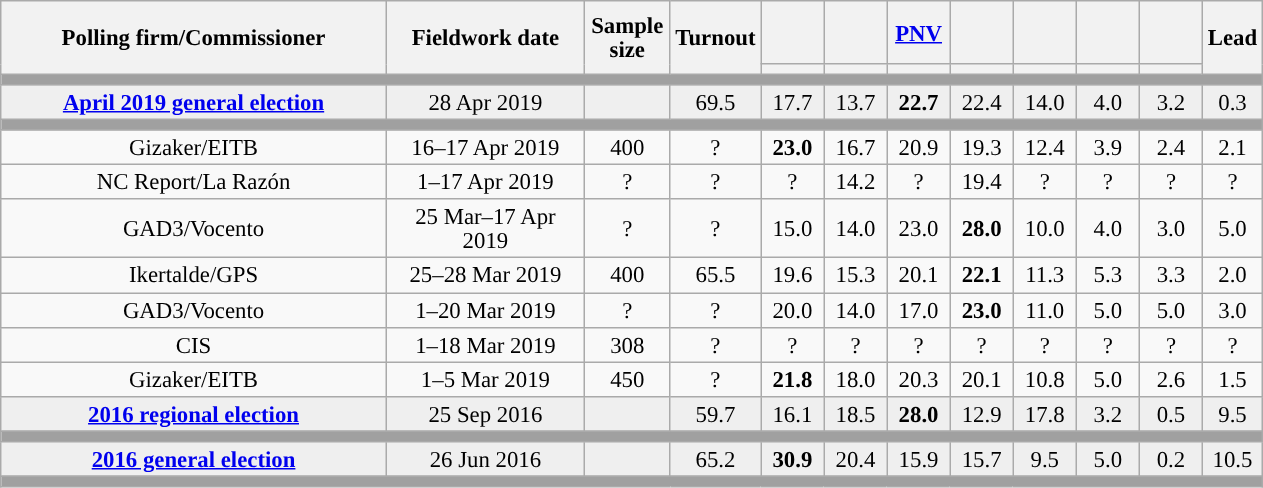<table class="wikitable collapsible collapsed" style="text-align:center; font-size:95%; line-height:16px;">
<tr style="height:42px;">
<th style="width:250px;" rowspan="2">Polling firm/Commissioner</th>
<th style="width:125px;" rowspan="2">Fieldwork date</th>
<th style="width:50px;" rowspan="2">Sample size</th>
<th style="width:45px;" rowspan="2">Turnout</th>
<th style="width:35px;"></th>
<th style="width:35px;"></th>
<th style="width:35px;"><a href='#'>PNV</a></th>
<th style="width:35px;"></th>
<th style="width:35px;"></th>
<th style="width:35px;"></th>
<th style="width:35px;"></th>
<th style="width:30px;" rowspan="2">Lead</th>
</tr>
<tr>
<th style="color:inherit;background:"></th>
<th style="color:inherit;background:"></th>
<th style="color:inherit;background:"></th>
<th style="color:inherit;background:"></th>
<th style="color:inherit;background:"></th>
<th style="color:inherit;background:"></th>
<th style="color:inherit;background:"></th>
</tr>
<tr>
<td colspan="12" style="background:#A0A0A0"></td>
</tr>
<tr style="background:#EFEFEF;">
<td><strong><a href='#'>April 2019 general election</a></strong></td>
<td>28 Apr 2019</td>
<td></td>
<td>69.5</td>
<td>17.7<br></td>
<td>13.7<br></td>
<td><strong>22.7</strong><br></td>
<td>22.4<br></td>
<td>14.0<br></td>
<td>4.0<br></td>
<td>3.2<br></td>
<td style="background:">0.3</td>
</tr>
<tr>
<td colspan="12" style="background:#A0A0A0"></td>
</tr>
<tr>
<td>Gizaker/EITB</td>
<td>16–17 Apr 2019</td>
<td>400</td>
<td>?</td>
<td><strong>23.0</strong><br></td>
<td>16.7<br></td>
<td>20.9<br></td>
<td>19.3<br></td>
<td>12.4<br></td>
<td>3.9<br></td>
<td>2.4<br></td>
<td style="background:">2.1</td>
</tr>
<tr>
<td>NC Report/La Razón</td>
<td>1–17 Apr 2019</td>
<td>?</td>
<td>?</td>
<td>?<br></td>
<td>14.2<br></td>
<td>?<br></td>
<td>19.4<br></td>
<td>?<br></td>
<td>?<br></td>
<td>?<br></td>
<td style="background:">?</td>
</tr>
<tr>
<td>GAD3/Vocento</td>
<td>25 Mar–17 Apr 2019</td>
<td>?</td>
<td>?</td>
<td>15.0<br></td>
<td>14.0<br></td>
<td>23.0<br></td>
<td><strong>28.0</strong><br></td>
<td>10.0<br></td>
<td>4.0<br></td>
<td>3.0<br></td>
<td style="background:">5.0</td>
</tr>
<tr>
<td>Ikertalde/GPS</td>
<td>25–28 Mar 2019</td>
<td>400</td>
<td>65.5</td>
<td>19.6<br></td>
<td>15.3<br></td>
<td>20.1<br></td>
<td><strong>22.1</strong><br></td>
<td>11.3<br></td>
<td>5.3<br></td>
<td>3.3<br></td>
<td style="background:">2.0</td>
</tr>
<tr>
<td>GAD3/Vocento</td>
<td>1–20 Mar 2019</td>
<td>?</td>
<td>?</td>
<td>20.0<br></td>
<td>14.0<br></td>
<td>17.0<br></td>
<td><strong>23.0</strong><br></td>
<td>11.0<br></td>
<td>5.0<br></td>
<td>5.0<br></td>
<td style="background:">3.0</td>
</tr>
<tr>
<td>CIS</td>
<td>1–18 Mar 2019</td>
<td>308</td>
<td>?</td>
<td>?<br></td>
<td>?<br></td>
<td>?<br></td>
<td>?<br></td>
<td>?<br></td>
<td>?<br></td>
<td>?<br></td>
<td style="background:">?</td>
</tr>
<tr>
<td>Gizaker/EITB</td>
<td>1–5 Mar 2019</td>
<td>450</td>
<td>?</td>
<td><strong>21.8</strong><br></td>
<td>18.0<br></td>
<td>20.3<br></td>
<td>20.1<br></td>
<td>10.8<br></td>
<td>5.0<br></td>
<td>2.6<br></td>
<td style="background:">1.5</td>
</tr>
<tr style="background:#EFEFEF;">
<td><strong><a href='#'>2016 regional election</a></strong></td>
<td>25 Sep 2016</td>
<td></td>
<td>59.7</td>
<td>16.1<br></td>
<td>18.5<br></td>
<td><strong>28.0</strong><br></td>
<td>12.9<br></td>
<td>17.8<br></td>
<td>3.2<br></td>
<td>0.5<br></td>
<td style="background:">9.5</td>
</tr>
<tr>
<td colspan="12" style="background:#A0A0A0"></td>
</tr>
<tr style="background:#EFEFEF;">
<td><strong><a href='#'>2016 general election</a></strong></td>
<td>26 Jun 2016</td>
<td></td>
<td>65.2</td>
<td><strong>30.9</strong><br></td>
<td>20.4<br></td>
<td>15.9<br></td>
<td>15.7<br></td>
<td>9.5<br></td>
<td>5.0<br></td>
<td>0.2<br></td>
<td style="background:">10.5</td>
</tr>
<tr>
<td colspan="12" style="background:#A0A0A0"></td>
</tr>
</table>
